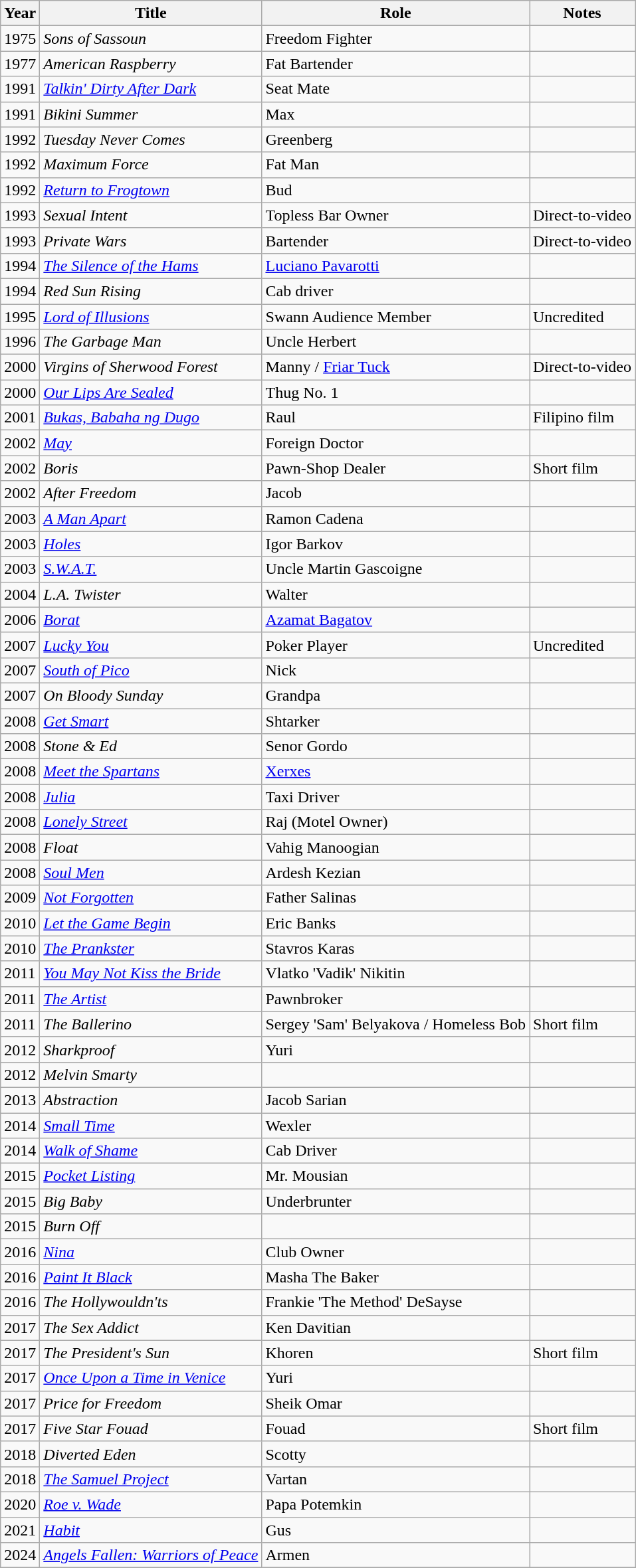<table class="wikitable sortable">
<tr>
<th>Year</th>
<th>Title</th>
<th>Role</th>
<th class="unsortable">Notes</th>
</tr>
<tr>
<td>1975</td>
<td><em>Sons of Sassoun</em></td>
<td>Freedom Fighter</td>
<td></td>
</tr>
<tr>
<td>1977</td>
<td><em>American Raspberry</em></td>
<td>Fat Bartender</td>
<td></td>
</tr>
<tr>
<td>1991</td>
<td><em><a href='#'>Talkin' Dirty After Dark</a></em></td>
<td>Seat Mate</td>
<td></td>
</tr>
<tr>
<td>1991</td>
<td><em>Bikini Summer</em></td>
<td>Max</td>
<td></td>
</tr>
<tr>
<td>1992</td>
<td><em>Tuesday Never Comes</em></td>
<td>Greenberg</td>
<td></td>
</tr>
<tr>
<td>1992</td>
<td><em>Maximum Force</em></td>
<td>Fat Man</td>
<td></td>
</tr>
<tr>
<td>1992</td>
<td><em><a href='#'>Return to Frogtown</a></em></td>
<td>Bud</td>
<td></td>
</tr>
<tr>
<td>1993</td>
<td><em>Sexual Intent</em></td>
<td>Topless Bar Owner</td>
<td>Direct-to-video</td>
</tr>
<tr>
<td>1993</td>
<td><em>Private Wars</em></td>
<td>Bartender</td>
<td>Direct-to-video</td>
</tr>
<tr>
<td>1994</td>
<td><em><a href='#'>The Silence of the Hams</a></em></td>
<td><a href='#'>Luciano Pavarotti</a></td>
<td></td>
</tr>
<tr>
<td>1994</td>
<td><em>Red Sun Rising</em></td>
<td>Cab driver</td>
<td></td>
</tr>
<tr>
<td>1995</td>
<td><em><a href='#'>Lord of Illusions</a></em></td>
<td>Swann Audience Member</td>
<td>Uncredited</td>
</tr>
<tr>
<td>1996</td>
<td><em>The Garbage Man</em></td>
<td>Uncle Herbert</td>
<td></td>
</tr>
<tr>
<td>2000</td>
<td><em>Virgins of Sherwood Forest</em></td>
<td>Manny / <a href='#'>Friar Tuck</a></td>
<td>Direct-to-video</td>
</tr>
<tr>
<td>2000</td>
<td><em><a href='#'>Our Lips Are Sealed</a></em></td>
<td>Thug No. 1</td>
<td></td>
</tr>
<tr>
<td>2001</td>
<td><em><a href='#'>Bukas, Babaha ng Dugo</a></em></td>
<td>Raul</td>
<td>Filipino film</td>
</tr>
<tr>
<td>2002</td>
<td><em><a href='#'>May</a></em></td>
<td>Foreign Doctor</td>
<td></td>
</tr>
<tr>
<td>2002</td>
<td><em>Boris</em></td>
<td>Pawn-Shop Dealer</td>
<td>Short film</td>
</tr>
<tr>
<td>2002</td>
<td><em>After Freedom</em></td>
<td>Jacob</td>
<td></td>
</tr>
<tr>
<td>2003</td>
<td><em><a href='#'>A Man Apart</a></em></td>
<td>Ramon Cadena</td>
<td></td>
</tr>
<tr>
<td>2003</td>
<td><em><a href='#'>Holes</a></em></td>
<td>Igor Barkov</td>
<td></td>
</tr>
<tr>
<td>2003</td>
<td><em><a href='#'>S.W.A.T.</a></em></td>
<td>Uncle Martin Gascoigne</td>
<td></td>
</tr>
<tr>
<td>2004</td>
<td><em>L.A. Twister</em></td>
<td>Walter</td>
<td></td>
</tr>
<tr>
<td>2006</td>
<td><em><a href='#'>Borat</a></em></td>
<td><a href='#'>Azamat Bagatov</a></td>
<td></td>
</tr>
<tr>
<td>2007</td>
<td><em><a href='#'>Lucky You</a></em></td>
<td>Poker Player</td>
<td>Uncredited</td>
</tr>
<tr>
<td>2007</td>
<td><em><a href='#'>South of Pico</a></em></td>
<td>Nick</td>
<td></td>
</tr>
<tr>
<td>2007</td>
<td><em>On Bloody Sunday</em></td>
<td>Grandpa</td>
<td></td>
</tr>
<tr>
<td>2008</td>
<td><em><a href='#'>Get Smart</a></em></td>
<td>Shtarker</td>
<td></td>
</tr>
<tr>
<td>2008</td>
<td><em>Stone & Ed</em></td>
<td>Senor Gordo</td>
<td></td>
</tr>
<tr>
<td>2008</td>
<td><em><a href='#'>Meet the Spartans</a></em></td>
<td><a href='#'>Xerxes</a></td>
<td></td>
</tr>
<tr>
<td>2008</td>
<td><em><a href='#'>Julia</a></em></td>
<td>Taxi Driver</td>
<td></td>
</tr>
<tr>
<td>2008</td>
<td><em><a href='#'>Lonely Street</a></em></td>
<td>Raj (Motel Owner)</td>
<td></td>
</tr>
<tr>
<td>2008</td>
<td><em>Float</em></td>
<td>Vahig Manoogian</td>
<td></td>
</tr>
<tr>
<td>2008</td>
<td><em><a href='#'>Soul Men</a></em></td>
<td>Ardesh Kezian</td>
<td></td>
</tr>
<tr>
<td>2009</td>
<td><em><a href='#'>Not Forgotten</a></em></td>
<td>Father Salinas</td>
<td></td>
</tr>
<tr>
<td>2010</td>
<td><em><a href='#'>Let the Game Begin</a></em></td>
<td>Eric Banks</td>
<td></td>
</tr>
<tr>
<td>2010</td>
<td><em><a href='#'>The Prankster</a></em></td>
<td>Stavros Karas</td>
<td></td>
</tr>
<tr>
<td>2011</td>
<td><em><a href='#'>You May Not Kiss the Bride</a></em></td>
<td>Vlatko 'Vadik' Nikitin</td>
<td></td>
</tr>
<tr>
<td>2011</td>
<td><em><a href='#'>The Artist</a></em></td>
<td>Pawnbroker</td>
<td></td>
</tr>
<tr>
<td>2011</td>
<td><em>The Ballerino</em></td>
<td>Sergey 'Sam' Belyakova / Homeless Bob</td>
<td>Short film</td>
</tr>
<tr>
<td>2012</td>
<td><em>Sharkproof</em></td>
<td>Yuri</td>
<td></td>
</tr>
<tr>
<td>2012</td>
<td><em>Melvin Smarty</em></td>
<td></td>
<td></td>
</tr>
<tr>
<td>2013</td>
<td><em>Abstraction</em></td>
<td>Jacob Sarian</td>
<td></td>
</tr>
<tr>
<td>2014</td>
<td><em><a href='#'>Small Time</a></em></td>
<td>Wexler</td>
<td></td>
</tr>
<tr>
<td>2014</td>
<td><em><a href='#'>Walk of Shame</a></em></td>
<td>Cab Driver</td>
<td></td>
</tr>
<tr>
<td>2015</td>
<td><em><a href='#'>Pocket Listing</a></em></td>
<td>Mr. Mousian</td>
<td></td>
</tr>
<tr>
<td>2015</td>
<td><em>Big Baby</em></td>
<td>Underbrunter</td>
<td></td>
</tr>
<tr>
<td>2015</td>
<td><em>Burn Off</em></td>
<td></td>
<td></td>
</tr>
<tr>
<td>2016</td>
<td><em><a href='#'>Nina</a></em></td>
<td>Club Owner</td>
<td></td>
</tr>
<tr>
<td>2016</td>
<td><em><a href='#'>Paint It Black</a></em></td>
<td>Masha The Baker</td>
<td></td>
</tr>
<tr>
<td>2016</td>
<td><em>The Hollywouldn'ts</em></td>
<td>Frankie 'The Method' DeSayse</td>
<td></td>
</tr>
<tr>
<td>2017</td>
<td><em>The Sex Addict</em></td>
<td>Ken Davitian</td>
<td></td>
</tr>
<tr>
<td>2017</td>
<td><em>The President's Sun</em></td>
<td>Khoren</td>
<td>Short film</td>
</tr>
<tr>
<td>2017</td>
<td><em><a href='#'>Once Upon a Time in Venice</a></em></td>
<td>Yuri</td>
<td></td>
</tr>
<tr>
<td>2017</td>
<td><em>Price for Freedom</em></td>
<td>Sheik Omar</td>
<td></td>
</tr>
<tr>
<td>2017</td>
<td><em>Five Star Fouad</em></td>
<td>Fouad</td>
<td>Short film</td>
</tr>
<tr>
<td>2018</td>
<td><em>Diverted Eden</em></td>
<td>Scotty</td>
<td></td>
</tr>
<tr>
<td>2018</td>
<td><em><a href='#'>The Samuel Project</a></em></td>
<td>Vartan</td>
<td></td>
</tr>
<tr>
<td>2020</td>
<td><em><a href='#'>Roe v. Wade</a></em></td>
<td>Papa Potemkin</td>
<td></td>
</tr>
<tr>
<td>2021</td>
<td><em><a href='#'>Habit</a></em></td>
<td>Gus</td>
<td></td>
</tr>
<tr>
<td>2024</td>
<td><em><a href='#'>Angels Fallen: Warriors of Peace</a></em></td>
<td>Armen</td>
<td></td>
</tr>
<tr>
</tr>
</table>
